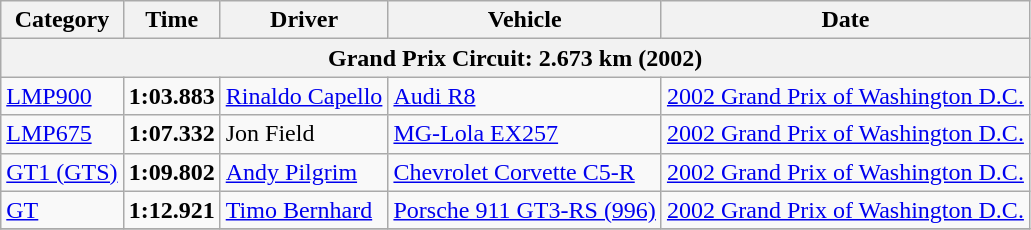<table class="wikitable">
<tr>
<th>Category</th>
<th>Time</th>
<th>Driver</th>
<th>Vehicle</th>
<th>Date</th>
</tr>
<tr>
<th colspan=5>Grand Prix Circuit: 2.673 km (2002)</th>
</tr>
<tr>
<td><a href='#'>LMP900</a></td>
<td><strong>1:03.883</strong></td>
<td><a href='#'>Rinaldo Capello</a></td>
<td><a href='#'>Audi R8</a></td>
<td><a href='#'>2002 Grand Prix of Washington D.C.</a></td>
</tr>
<tr>
<td><a href='#'>LMP675</a></td>
<td><strong>1:07.332</strong></td>
<td>Jon Field</td>
<td><a href='#'>MG-Lola EX257</a></td>
<td><a href='#'>2002 Grand Prix of Washington D.C.</a></td>
</tr>
<tr>
<td><a href='#'>GT1 (GTS)</a></td>
<td><strong>1:09.802</strong></td>
<td><a href='#'>Andy Pilgrim</a></td>
<td><a href='#'>Chevrolet Corvette C5-R</a></td>
<td><a href='#'>2002 Grand Prix of Washington D.C.</a></td>
</tr>
<tr>
<td><a href='#'>GT</a></td>
<td><strong>1:12.921</strong></td>
<td><a href='#'>Timo Bernhard</a></td>
<td><a href='#'>Porsche 911 GT3-RS (996)</a></td>
<td><a href='#'>2002 Grand Prix of Washington D.C.</a></td>
</tr>
<tr>
</tr>
</table>
